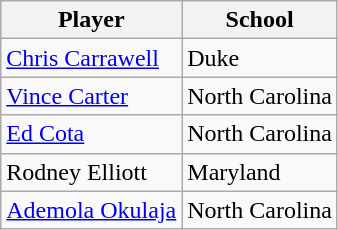<table class="wikitable sortable">
<tr>
<th>Player</th>
<th>School</th>
</tr>
<tr>
<td><a href='#'>Chris Carrawell</a></td>
<td>Duke</td>
</tr>
<tr>
<td><a href='#'>Vince Carter</a></td>
<td>North Carolina</td>
</tr>
<tr>
<td><a href='#'>Ed Cota</a></td>
<td>North Carolina</td>
</tr>
<tr>
<td>Rodney Elliott</td>
<td>Maryland</td>
</tr>
<tr>
<td><a href='#'>Ademola Okulaja</a></td>
<td>North Carolina</td>
</tr>
</table>
